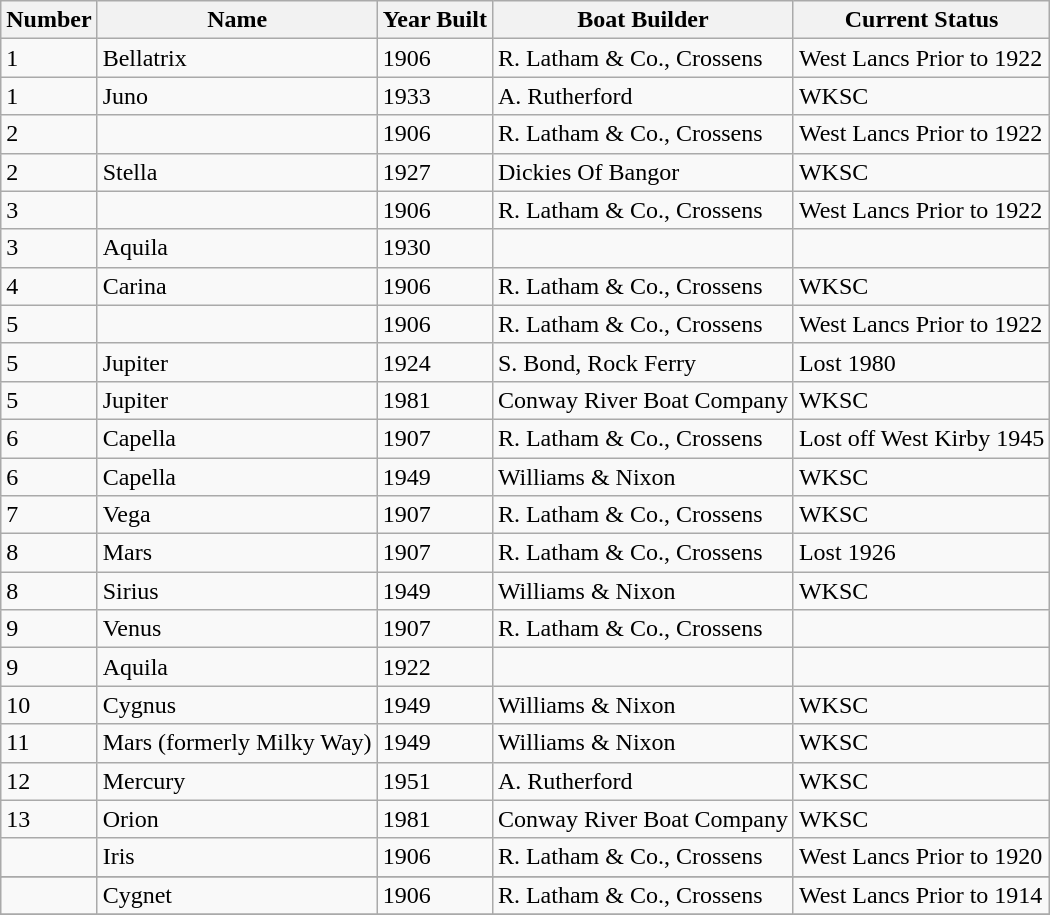<table class="wikitable">
<tr>
<th>Number</th>
<th>Name</th>
<th>Year Built</th>
<th>Boat Builder</th>
<th>Current Status</th>
</tr>
<tr>
<td>1</td>
<td>Bellatrix</td>
<td>1906</td>
<td>R. Latham & Co., Crossens</td>
<td>West Lancs Prior to 1922</td>
</tr>
<tr>
<td>1</td>
<td>Juno</td>
<td>1933</td>
<td>A. Rutherford</td>
<td>WKSC</td>
</tr>
<tr>
<td>2</td>
<td></td>
<td>1906</td>
<td>R. Latham & Co., Crossens</td>
<td>West Lancs Prior to 1922</td>
</tr>
<tr>
<td>2</td>
<td>Stella</td>
<td>1927</td>
<td>Dickies Of Bangor</td>
<td>WKSC</td>
</tr>
<tr>
<td>3</td>
<td></td>
<td>1906</td>
<td>R. Latham & Co., Crossens</td>
<td>West Lancs Prior to 1922</td>
</tr>
<tr>
<td>3</td>
<td>Aquila</td>
<td>1930</td>
<td></td>
<td></td>
</tr>
<tr>
<td>4</td>
<td>Carina</td>
<td>1906</td>
<td>R. Latham & Co., Crossens</td>
<td>WKSC</td>
</tr>
<tr>
<td>5</td>
<td></td>
<td>1906</td>
<td>R. Latham & Co., Crossens</td>
<td>West Lancs Prior to 1922</td>
</tr>
<tr>
<td>5</td>
<td>Jupiter</td>
<td>1924</td>
<td>S. Bond, Rock Ferry</td>
<td>Lost 1980</td>
</tr>
<tr>
<td>5</td>
<td>Jupiter</td>
<td>1981</td>
<td>Conway River Boat Company</td>
<td>WKSC</td>
</tr>
<tr>
<td>6</td>
<td>Capella</td>
<td>1907</td>
<td>R. Latham & Co., Crossens</td>
<td>Lost off West Kirby 1945</td>
</tr>
<tr>
<td>6</td>
<td>Capella</td>
<td>1949</td>
<td>Williams & Nixon</td>
<td>WKSC</td>
</tr>
<tr>
<td>7</td>
<td>Vega</td>
<td>1907</td>
<td>R. Latham & Co., Crossens</td>
<td>WKSC</td>
</tr>
<tr>
<td>8</td>
<td>Mars</td>
<td>1907</td>
<td>R. Latham & Co., Crossens</td>
<td>Lost 1926</td>
</tr>
<tr>
<td>8</td>
<td>Sirius</td>
<td>1949</td>
<td>Williams & Nixon</td>
<td>WKSC</td>
</tr>
<tr>
<td>9</td>
<td>Venus</td>
<td>1907</td>
<td>R. Latham & Co., Crossens</td>
<td></td>
</tr>
<tr>
<td>9</td>
<td>Aquila</td>
<td>1922</td>
<td></td>
<td></td>
</tr>
<tr>
<td>10</td>
<td>Cygnus</td>
<td>1949</td>
<td>Williams & Nixon</td>
<td>WKSC</td>
</tr>
<tr>
<td>11</td>
<td>Mars (formerly Milky Way)</td>
<td>1949</td>
<td>Williams & Nixon</td>
<td>WKSC</td>
</tr>
<tr>
<td>12</td>
<td>Mercury</td>
<td>1951</td>
<td>A. Rutherford</td>
<td>WKSC</td>
</tr>
<tr>
<td>13</td>
<td>Orion</td>
<td>1981</td>
<td>Conway River Boat Company</td>
<td>WKSC</td>
</tr>
<tr>
<td></td>
<td>Iris</td>
<td>1906</td>
<td>R. Latham & Co., Crossens</td>
<td>West Lancs Prior to 1920</td>
</tr>
<tr>
</tr>
<tr>
<td></td>
<td>Cygnet</td>
<td>1906</td>
<td>R. Latham & Co., Crossens</td>
<td>West Lancs Prior to 1914</td>
</tr>
<tr>
</tr>
</table>
